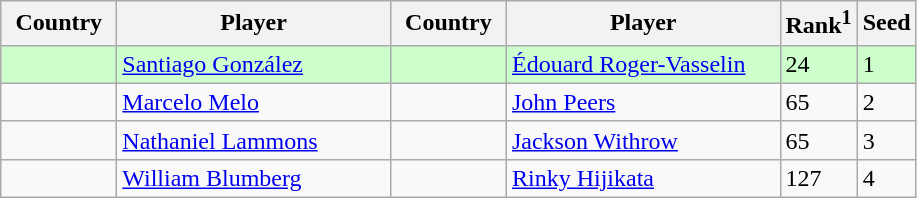<table class="sortable wikitable">
<tr>
<th width="70">Country</th>
<th width="175">Player</th>
<th width="70">Country</th>
<th width="175">Player</th>
<th>Rank<sup>1</sup></th>
<th>Seed</th>
</tr>
<tr bgcolor=#cfc>
<td></td>
<td><a href='#'>Santiago González</a></td>
<td></td>
<td><a href='#'>Édouard Roger-Vasselin</a></td>
<td>24</td>
<td>1</td>
</tr>
<tr>
<td></td>
<td><a href='#'>Marcelo Melo</a></td>
<td></td>
<td><a href='#'>John Peers</a></td>
<td>65</td>
<td>2</td>
</tr>
<tr>
<td></td>
<td><a href='#'>Nathaniel Lammons</a></td>
<td></td>
<td><a href='#'>Jackson Withrow</a></td>
<td>65</td>
<td>3</td>
</tr>
<tr>
<td></td>
<td><a href='#'>William Blumberg</a></td>
<td></td>
<td><a href='#'>Rinky Hijikata</a></td>
<td>127</td>
<td>4</td>
</tr>
</table>
